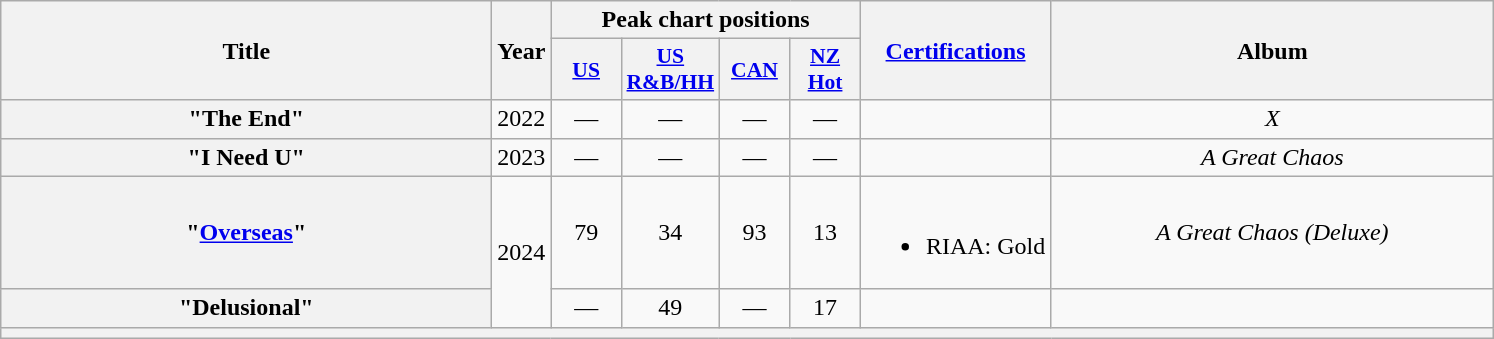<table class="wikitable plainrowheaders" style="text-align:center;" border="1">
<tr>
<th scope="col" rowspan="2" style="width:20em;">Title</th>
<th scope="col" rowspan="2">Year</th>
<th scope="col" colspan="4">Peak chart positions</th>
<th rowspan="2"><a href='#'>Certifications</a></th>
<th rowspan="2" scope="col" style="width:18em;">Album</th>
</tr>
<tr>
<th scope="col" style="width:2.8em;font-size:90%;"><a href='#'>US</a><br></th>
<th scope="col" style="width:2.8em;font-size:90%;"><a href='#'>US<br>R&B/HH</a><br></th>
<th scope="col" style="width:2.8em;font-size:90%;"><a href='#'>CAN</a><br></th>
<th scope="col" style="width:2.8em;font-size:90%;"><a href='#'>NZ<br>Hot</a><br></th>
</tr>
<tr>
<th scope="row">"The End"</th>
<td>2022</td>
<td>—</td>
<td>—</td>
<td>—</td>
<td>—</td>
<td></td>
<td><em>X</em></td>
</tr>
<tr>
<th scope="row">"I Need U"</th>
<td>2023</td>
<td>—</td>
<td>—</td>
<td>—</td>
<td>—</td>
<td></td>
<td><em>A Great Chaos</em></td>
</tr>
<tr>
<th scope="row">"<a href='#'>Overseas</a>"</th>
<td rowspan="2">2024</td>
<td>79</td>
<td>34</td>
<td>93</td>
<td>13</td>
<td><br><ul><li>RIAA: Gold</li></ul></td>
<td><em>A Great Chaos (Deluxe)</em></td>
</tr>
<tr>
<th scope="row">"Delusional"</th>
<td>—</td>
<td>49</td>
<td>—</td>
<td>17</td>
<td></td>
<td></td>
</tr>
<tr>
<th colspan="8"></th>
</tr>
</table>
